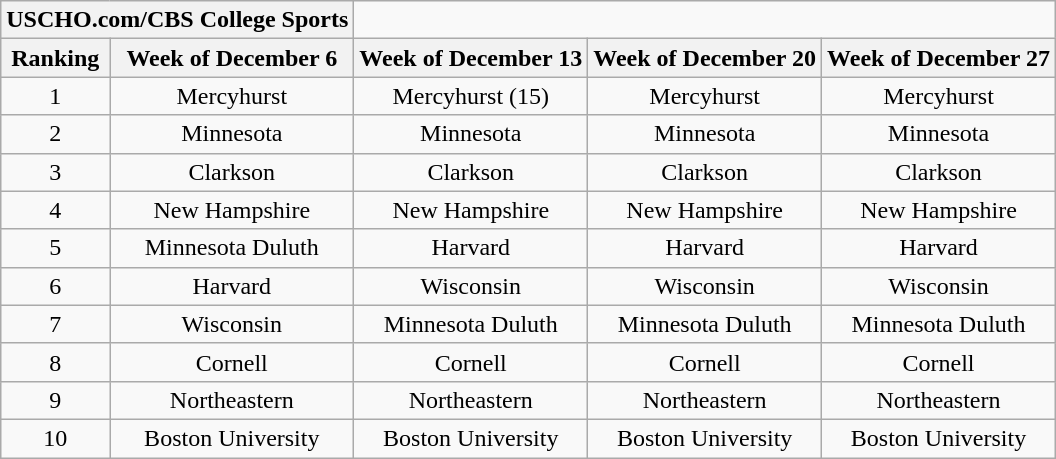<table class="wikitable" style="text-align:center;">
<tr>
<th colspan=2><strong>USCHO.com/CBS College Sports</strong></th>
</tr>
<tr>
<th>Ranking</th>
<th>Week of December 6</th>
<th>Week of December 13</th>
<th>Week of December 20</th>
<th>Week of December 27</th>
</tr>
<tr>
<td>1</td>
<td>Mercyhurst</td>
<td>Mercyhurst (15)</td>
<td>Mercyhurst</td>
<td>Mercyhurst</td>
</tr>
<tr>
<td>2</td>
<td>Minnesota</td>
<td>Minnesota</td>
<td>Minnesota</td>
<td>Minnesota</td>
</tr>
<tr>
<td>3</td>
<td>Clarkson</td>
<td>Clarkson</td>
<td>Clarkson</td>
<td>Clarkson</td>
</tr>
<tr>
<td>4</td>
<td>New Hampshire</td>
<td>New Hampshire</td>
<td>New Hampshire</td>
<td>New Hampshire</td>
</tr>
<tr>
<td>5</td>
<td>Minnesota Duluth</td>
<td>Harvard</td>
<td>Harvard</td>
<td>Harvard</td>
</tr>
<tr>
<td>6</td>
<td>Harvard</td>
<td>Wisconsin</td>
<td>Wisconsin</td>
<td>Wisconsin</td>
</tr>
<tr>
<td>7</td>
<td>Wisconsin</td>
<td>Minnesota Duluth</td>
<td>Minnesota Duluth</td>
<td>Minnesota Duluth</td>
</tr>
<tr>
<td>8</td>
<td>Cornell</td>
<td>Cornell</td>
<td>Cornell</td>
<td>Cornell</td>
</tr>
<tr>
<td>9</td>
<td>Northeastern</td>
<td>Northeastern</td>
<td>Northeastern</td>
<td>Northeastern</td>
</tr>
<tr>
<td>10</td>
<td>Boston University</td>
<td>Boston University</td>
<td>Boston University</td>
<td>Boston University</td>
</tr>
</table>
